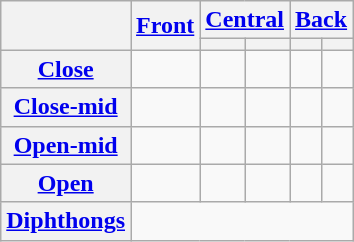<table class="wikitable" style="text-align: center;">
<tr>
<th rowspan="2"></th>
<th rowspan="2"><a href='#'>Front</a></th>
<th colspan="2"><a href='#'>Central</a></th>
<th colspan="2"><a href='#'>Back</a></th>
</tr>
<tr>
<th></th>
<th></th>
<th></th>
<th></th>
</tr>
<tr>
<th><a href='#'>Close</a></th>
<td></td>
<td></td>
<td></td>
<td></td>
<td></td>
</tr>
<tr>
<th><a href='#'>Close-mid</a></th>
<td></td>
<td></td>
<td></td>
<td></td>
<td></td>
</tr>
<tr>
<th><a href='#'>Open-mid</a></th>
<td></td>
<td></td>
<td></td>
<td></td>
<td></td>
</tr>
<tr>
<th><a href='#'>Open</a></th>
<td></td>
<td></td>
<td></td>
<td></td>
<td></td>
</tr>
<tr>
<th><a href='#'>Diphthongs</a></th>
<td colspan="6"></td>
</tr>
</table>
